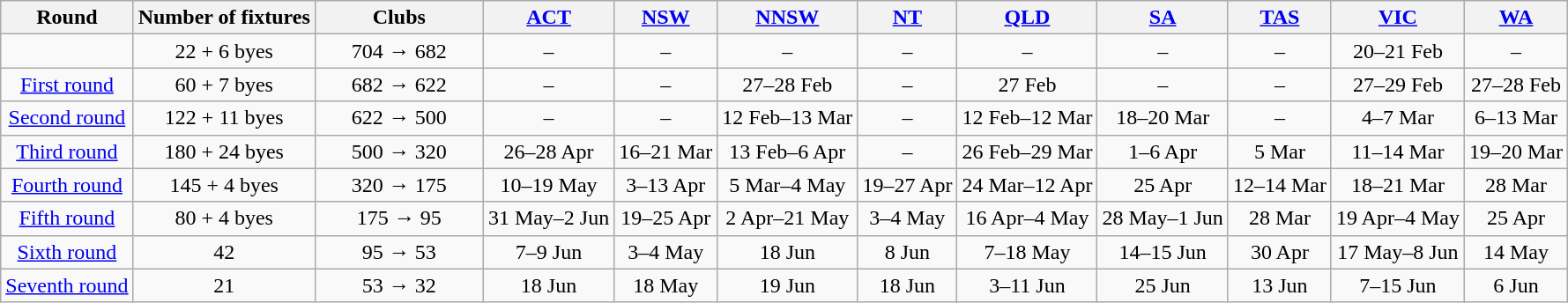<table class="wikitable" style="text-align:center">
<tr>
<th>Round</th>
<th>Number of fixtures</th>
<th style="width:120px">Clubs</th>
<th><a href='#'>ACT</a></th>
<th><a href='#'>NSW</a></th>
<th><a href='#'>NNSW</a></th>
<th><a href='#'>NT</a></th>
<th><a href='#'>QLD</a></th>
<th><a href='#'>SA</a></th>
<th><a href='#'>TAS</a></th>
<th><a href='#'>VIC</a></th>
<th><a href='#'>WA</a></th>
</tr>
<tr>
<td></td>
<td>22 + 6 byes</td>
<td>704 → 682</td>
<td>–</td>
<td>–</td>
<td>–</td>
<td>–</td>
<td>–</td>
<td>–</td>
<td>–</td>
<td>20–21 Feb</td>
<td>–</td>
</tr>
<tr>
<td><a href='#'>First round</a></td>
<td>60 + 7 byes</td>
<td>682 → 622</td>
<td>–</td>
<td>–</td>
<td>27–28 Feb</td>
<td>–</td>
<td>27 Feb</td>
<td>–</td>
<td>–</td>
<td>27–29 Feb</td>
<td>27–28 Feb</td>
</tr>
<tr>
<td><a href='#'>Second round</a></td>
<td>122 + 11 byes</td>
<td>622 → 500</td>
<td>–</td>
<td>–</td>
<td>12 Feb–13 Mar</td>
<td>–</td>
<td>12 Feb–12 Mar</td>
<td>18–20 Mar</td>
<td>–</td>
<td>4–7 Mar</td>
<td>6–13 Mar</td>
</tr>
<tr>
<td><a href='#'>Third round</a></td>
<td>180 + 24 byes</td>
<td>500 → 320</td>
<td>26–28 Apr</td>
<td>16–21 Mar</td>
<td>13 Feb–6 Apr</td>
<td>–</td>
<td>26 Feb–29 Mar</td>
<td>1–6 Apr</td>
<td>5 Mar</td>
<td>11–14 Mar</td>
<td>19–20 Mar</td>
</tr>
<tr>
<td><a href='#'>Fourth round</a></td>
<td>145 + 4 byes</td>
<td>320 → 175</td>
<td>10–19 May</td>
<td>3–13 Apr</td>
<td>5 Mar–4 May</td>
<td>19–27 Apr</td>
<td>24 Mar–12 Apr</td>
<td>25 Apr</td>
<td>12–14 Mar</td>
<td>18–21 Mar</td>
<td>28 Mar</td>
</tr>
<tr>
<td><a href='#'>Fifth round</a></td>
<td>80 + 4 byes</td>
<td>175 → 95</td>
<td>31 May–2 Jun</td>
<td>19–25 Apr</td>
<td>2 Apr–21 May</td>
<td>3–4 May</td>
<td>16 Apr–4 May</td>
<td>28 May–1 Jun</td>
<td>28 Mar</td>
<td>19 Apr–4 May</td>
<td>25 Apr</td>
</tr>
<tr>
<td><a href='#'>Sixth round</a></td>
<td>42</td>
<td>95 → 53</td>
<td>7–9 Jun</td>
<td>3–4 May</td>
<td>18 Jun</td>
<td>8 Jun</td>
<td>7–18 May</td>
<td>14–15 Jun</td>
<td>30 Apr</td>
<td>17 May–8 Jun</td>
<td>14 May</td>
</tr>
<tr>
<td><a href='#'>Seventh round</a></td>
<td>21</td>
<td>53 → 32</td>
<td>18 Jun</td>
<td>18 May</td>
<td>19 Jun</td>
<td>18 Jun</td>
<td>3–11 Jun</td>
<td>25 Jun</td>
<td>13 Jun</td>
<td>7–15 Jun</td>
<td>6 Jun</td>
</tr>
</table>
